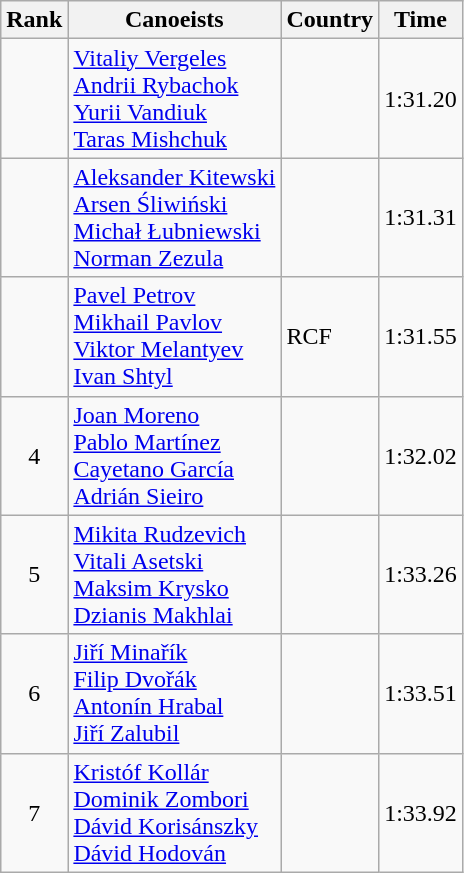<table class="wikitable" style="text-align:center">
<tr>
<th>Rank</th>
<th>Canoeists</th>
<th>Country</th>
<th>Time</th>
</tr>
<tr>
<td></td>
<td align="left"><a href='#'>Vitaliy Vergeles</a><br><a href='#'>Andrii Rybachok</a><br><a href='#'>Yurii Vandiuk</a><br><a href='#'>Taras Mishchuk</a></td>
<td align="left"></td>
<td>1:31.20</td>
</tr>
<tr>
<td></td>
<td align="left"><a href='#'>Aleksander Kitewski</a><br><a href='#'>Arsen Śliwiński</a><br><a href='#'>Michał Łubniewski</a><br><a href='#'>Norman Zezula</a></td>
<td align="left"></td>
<td>1:31.31</td>
</tr>
<tr>
<td></td>
<td align="left"><a href='#'>Pavel Petrov</a><br><a href='#'>Mikhail Pavlov</a><br><a href='#'>Viktor Melantyev</a><br><a href='#'>Ivan Shtyl</a></td>
<td align="left"> RCF</td>
<td>1:31.55</td>
</tr>
<tr>
<td>4</td>
<td align="left"><a href='#'>Joan Moreno</a><br><a href='#'>Pablo Martínez</a><br><a href='#'>Cayetano García</a><br><a href='#'>Adrián Sieiro</a></td>
<td align="left"></td>
<td>1:32.02</td>
</tr>
<tr>
<td>5</td>
<td align="left"><a href='#'>Mikita Rudzevich</a><br><a href='#'>Vitali Asetski</a><br><a href='#'>Maksim Krysko</a><br><a href='#'>Dzianis Makhlai</a></td>
<td align="left"></td>
<td>1:33.26</td>
</tr>
<tr>
<td>6</td>
<td align="left"><a href='#'>Jiří Minařík</a><br><a href='#'>Filip Dvořák</a><br><a href='#'>Antonín Hrabal</a><br><a href='#'>Jiří Zalubil</a></td>
<td align="left"></td>
<td>1:33.51</td>
</tr>
<tr>
<td>7</td>
<td align="left"><a href='#'>Kristóf Kollár</a><br><a href='#'>Dominik Zombori</a><br><a href='#'>Dávid Korisánszky</a><br><a href='#'>Dávid Hodován</a></td>
<td align="left"></td>
<td>1:33.92</td>
</tr>
</table>
